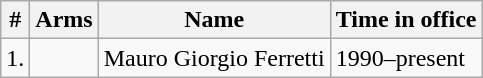<table class="wikitable">
<tr>
<th>#</th>
<th>Arms</th>
<th>Name</th>
<th>Time in office</th>
</tr>
<tr>
<td>1.</td>
<td></td>
<td>Mauro Giorgio Ferretti</td>
<td>1990–present</td>
</tr>
</table>
